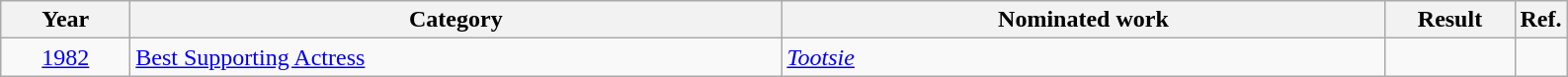<table class=wikitable>
<tr>
<th scope="col" style="width:5em;">Year</th>
<th scope="col" style="width:27em;">Category</th>
<th scope="col" style="width:25em;">Nominated work</th>
<th scope="col" style="width:5em;">Result</th>
<th>Ref.</th>
</tr>
<tr>
<td style="text-align:center;"><a href='#'>1982</a></td>
<td><a href='#'>Best Supporting Actress</a></td>
<td><em><a href='#'>Tootsie</a></em></td>
<td></td>
<td align=center></td>
</tr>
</table>
